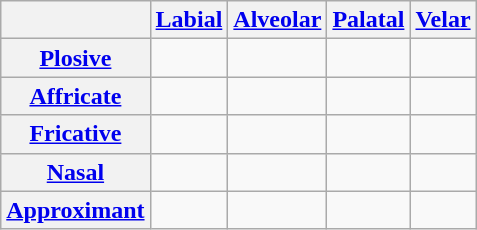<table class="wikitable" style="text-align:center">
<tr>
<th></th>
<th><a href='#'>Labial</a></th>
<th><a href='#'>Alveolar</a></th>
<th><a href='#'>Palatal</a></th>
<th><a href='#'>Velar</a></th>
</tr>
<tr>
<th><a href='#'>Plosive</a></th>
<td> </td>
<td> </td>
<td></td>
<td> </td>
</tr>
<tr>
<th><a href='#'>Affricate</a></th>
<td></td>
<td> </td>
<td> </td>
<td></td>
</tr>
<tr>
<th><a href='#'>Fricative</a></th>
<td> </td>
<td> </td>
<td></td>
<td></td>
</tr>
<tr>
<th><a href='#'>Nasal</a></th>
<td></td>
<td></td>
<td></td>
<td></td>
</tr>
<tr>
<th><a href='#'>Approximant</a></th>
<td></td>
<td></td>
<td></td>
<td></td>
</tr>
</table>
